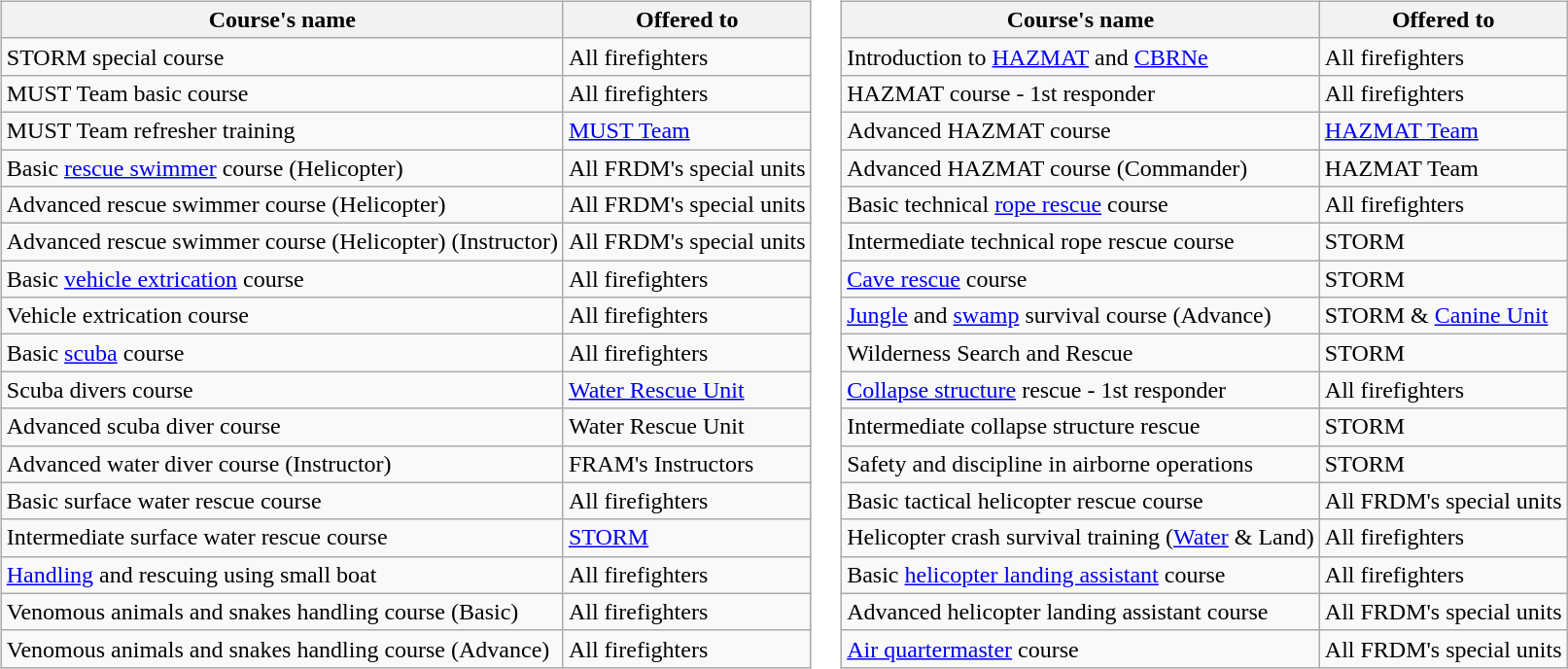<table>
<tr>
<td width="50%" valign="top"><br><table class="wikitable">
<tr>
<th>Course's name</th>
<th>Offered to</th>
</tr>
<tr>
<td>STORM special course</td>
<td>All firefighters</td>
</tr>
<tr>
<td>MUST Team basic course</td>
<td>All firefighters</td>
</tr>
<tr>
<td>MUST Team refresher training</td>
<td><a href='#'>MUST Team</a></td>
</tr>
<tr>
<td>Basic <a href='#'>rescue swimmer</a> course (Helicopter)</td>
<td>All FRDM's special units</td>
</tr>
<tr>
<td>Advanced rescue swimmer course (Helicopter)</td>
<td>All FRDM's special units</td>
</tr>
<tr>
<td>Advanced rescue swimmer course (Helicopter) (Instructor)</td>
<td>All FRDM's special units</td>
</tr>
<tr>
<td>Basic <a href='#'>vehicle extrication</a> course</td>
<td>All firefighters</td>
</tr>
<tr>
<td>Vehicle extrication course</td>
<td>All firefighters</td>
</tr>
<tr>
<td>Basic <a href='#'>scuba</a> course</td>
<td>All firefighters</td>
</tr>
<tr>
<td>Scuba divers course</td>
<td><a href='#'>Water Rescue Unit</a></td>
</tr>
<tr>
<td>Advanced scuba diver course</td>
<td>Water Rescue Unit</td>
</tr>
<tr>
<td>Advanced water diver course (Instructor)</td>
<td>FRAM's Instructors</td>
</tr>
<tr>
<td>Basic surface water rescue course</td>
<td>All firefighters</td>
</tr>
<tr>
<td>Intermediate surface water rescue course</td>
<td><a href='#'>STORM</a></td>
</tr>
<tr>
<td><a href='#'>Handling</a> and rescuing using small boat</td>
<td>All firefighters</td>
</tr>
<tr>
<td>Venomous animals and snakes handling course (Basic)</td>
<td>All firefighters</td>
</tr>
<tr>
<td>Venomous animals and snakes handling course (Advance)</td>
<td>All firefighters</td>
</tr>
</table>
</td>
<td width="50%" valign="top"><br><table class="wikitable">
<tr>
<th>Course's name</th>
<th>Offered to</th>
</tr>
<tr>
<td>Introduction to <a href='#'>HAZMAT</a> and <a href='#'>CBRNe</a></td>
<td>All firefighters</td>
</tr>
<tr>
<td>HAZMAT course - 1st responder</td>
<td>All firefighters</td>
</tr>
<tr>
<td>Advanced HAZMAT course</td>
<td><a href='#'>HAZMAT Team</a></td>
</tr>
<tr>
<td>Advanced HAZMAT course (Commander)</td>
<td>HAZMAT Team</td>
</tr>
<tr>
<td>Basic technical <a href='#'>rope rescue</a> course</td>
<td>All firefighters</td>
</tr>
<tr>
<td>Intermediate technical rope rescue course</td>
<td>STORM</td>
</tr>
<tr>
<td><a href='#'>Cave rescue</a> course</td>
<td>STORM</td>
</tr>
<tr>
<td><a href='#'>Jungle</a> and <a href='#'>swamp</a> survival course (Advance)</td>
<td>STORM & <a href='#'>Canine Unit</a></td>
</tr>
<tr>
<td>Wilderness Search and Rescue</td>
<td>STORM</td>
</tr>
<tr>
<td><a href='#'>Collapse structure</a> rescue - 1st responder</td>
<td>All firefighters</td>
</tr>
<tr>
<td>Intermediate collapse structure rescue</td>
<td>STORM</td>
</tr>
<tr>
<td>Safety and discipline in airborne operations</td>
<td>STORM</td>
</tr>
<tr>
<td>Basic tactical helicopter rescue course</td>
<td>All FRDM's special units</td>
</tr>
<tr>
<td>Helicopter crash survival training (<a href='#'>Water</a> & Land)</td>
<td>All firefighters</td>
</tr>
<tr>
<td>Basic <a href='#'>helicopter landing assistant</a> course</td>
<td>All firefighters</td>
</tr>
<tr>
<td>Advanced helicopter landing assistant course</td>
<td>All FRDM's special units</td>
</tr>
<tr>
<td><a href='#'>Air quartermaster</a> course</td>
<td>All FRDM's special units</td>
</tr>
</table>
</td>
</tr>
</table>
